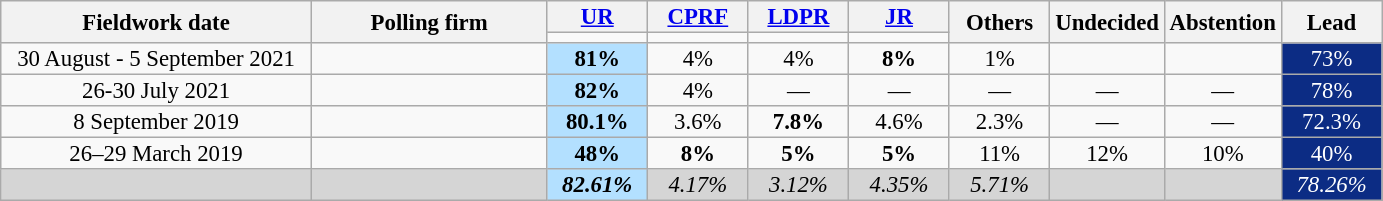<table class=wikitable style="font-size:95%; line-height:14px; text-align:center">
<tr>
<th style=width:200px; rowspan=2>Fieldwork date</th>
<th style=width:150px; rowspan=2>Polling firm</th>
<th style="width:60px;"><a href='#'>UR</a></th>
<th style="width:60px;"><a href='#'>CPRF</a></th>
<th style="width:60px;"><a href='#'>LDPR</a></th>
<th style="width:60px;"><a href='#'>JR</a></th>
<th style="width:60px;" rowspan=2>Others</th>
<th style="width:60px;" rowspan=2>Undecided</th>
<th style="width:60px;" rowspan=2>Abstention</th>
<th style="width:60px;" rowspan="2">Lead</th>
</tr>
<tr>
<td bgcolor=></td>
<td bgcolor=></td>
<td bgcolor=></td>
<td bgcolor=></td>
</tr>
<tr>
<td>30 August - 5 September 2021</td>
<td></td>
<td style="background:#B3E0FF"><strong>81%</strong></td>
<td>4%</td>
<td>4%</td>
<td><strong>8%</strong></td>
<td>1%</td>
<td></td>
<td></td>
<td style="background:#0C2C84; color:white;">73%</td>
</tr>
<tr>
<td>26-30 July 2021</td>
<td> </td>
<td style="background:#B3E0FF"><strong>82%</strong></td>
<td>4%</td>
<td>—</td>
<td>—</td>
<td>—</td>
<td>—</td>
<td>—</td>
<td style="background:#0C2C84; color:white;">78%</td>
</tr>
<tr>
<td>8 September 2019</td>
<td> </td>
<td style="background:#B3E0FF"><strong>80.1%</strong></td>
<td>3.6%</td>
<td><strong>7.8%</strong></td>
<td>4.6%</td>
<td>2.3%</td>
<td>—</td>
<td>—</td>
<td style="background:#0C2C84; color:white;">72.3%</td>
</tr>
<tr>
<td>26–29 March 2019</td>
<td></td>
<td style="background:#B3E0FF"><strong>48%</strong></td>
<td><strong>8%</strong></td>
<td><strong>5%</strong></td>
<td><strong>5%</strong></td>
<td>11%</td>
<td>12%</td>
<td>10%</td>
<td style="background:#0C2C84; color:white;">40%</td>
</tr>
<tr>
<td style="background:#D5D5D5"></td>
<td style="background:#D5D5D5"></td>
<td style="background:#B3E0FF"><strong><em>82.61%</em></strong></td>
<td style="background:#D5D5D5"><em>4.17%</em></td>
<td style="background:#D5D5D5"><em>3.12%</em></td>
<td style="background:#D5D5D5"><em>4.35%</em></td>
<td style="background:#D5D5D5"><em>5.71%</em></td>
<td style="background:#D5D5D5"></td>
<td style="background:#D5D5D5"></td>
<td style="background:#0C2C84; color:white;"><em>78.26%</em></td>
</tr>
</table>
